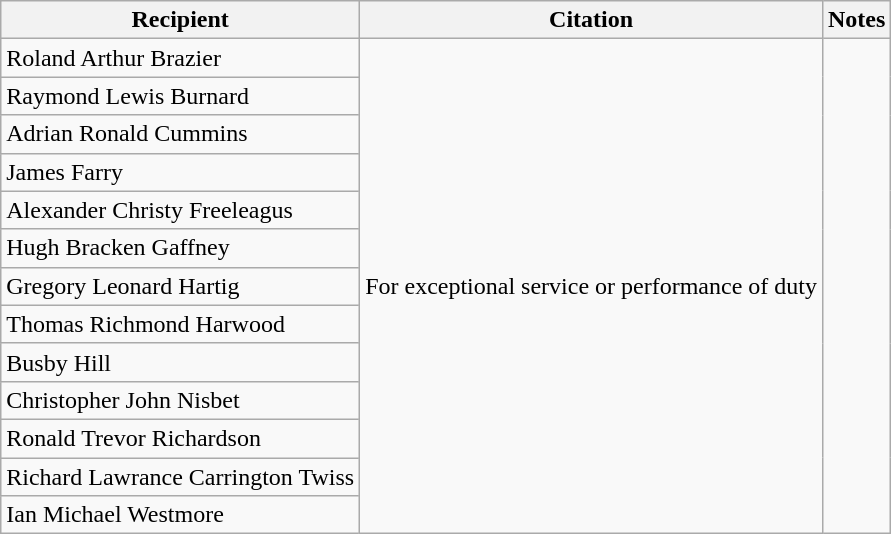<table class=wikitable>
<tr>
<th>Recipient</th>
<th>Citation</th>
<th>Notes</th>
</tr>
<tr>
<td> Roland Arthur Brazier</td>
<td rowspan=13>For exceptional service or performance of duty</td>
<td rowspan=13></td>
</tr>
<tr>
<td> Raymond Lewis Burnard</td>
</tr>
<tr>
<td> Adrian Ronald Cummins</td>
</tr>
<tr>
<td> James Farry</td>
</tr>
<tr>
<td> Alexander Christy Freeleagus</td>
</tr>
<tr>
<td> Hugh Bracken Gaffney</td>
</tr>
<tr>
<td> Gregory Leonard Hartig</td>
</tr>
<tr>
<td> Thomas Richmond Harwood</td>
</tr>
<tr>
<td> Busby Hill</td>
</tr>
<tr>
<td> Christopher John Nisbet</td>
</tr>
<tr>
<td> Ronald Trevor Richardson</td>
</tr>
<tr>
<td> Richard Lawrance Carrington Twiss</td>
</tr>
<tr>
<td> Ian Michael Westmore</td>
</tr>
</table>
